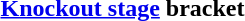<table class="wikitable2 collapsible collapsed">
<tr>
<th align=center><a href='#'>Knockout stage</a> bracket</th>
</tr>
<tr>
<td><br></td>
</tr>
</table>
